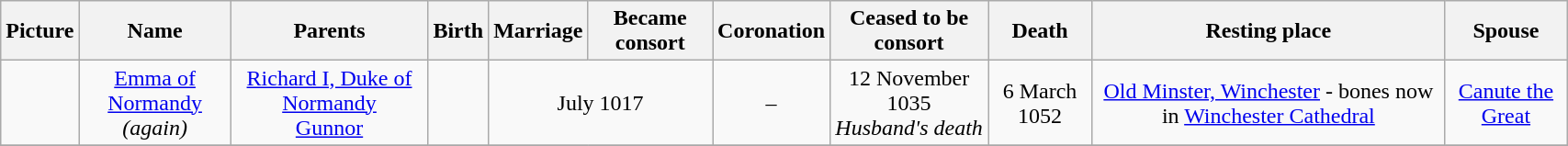<table width=90% class="wikitable" style="text-align:center;">
<tr>
<th>Picture</th>
<th>Name</th>
<th>Parents</th>
<th>Birth</th>
<th>Marriage</th>
<th>Became consort</th>
<th>Coronation</th>
<th>Ceased to be consort</th>
<th>Death</th>
<th>Resting place</th>
<th>Spouse</th>
</tr>
<tr>
<td></td>
<td><a href='#'>Emma of Normandy</a><br><em>(again)</em></td>
<td><a href='#'>Richard I, Duke of Normandy</a> <br> <a href='#'>Gunnor</a></td>
<td></td>
<td colspan="2">July 1017</td>
<td>–</td>
<td>12 November 1035<br><em>Husband's death</em></td>
<td>6 March 1052</td>
<td><a href='#'>Old Minster, Winchester</a> - bones now in <a href='#'>Winchester Cathedral</a></td>
<td><a href='#'>Canute the Great</a></td>
</tr>
<tr>
</tr>
</table>
